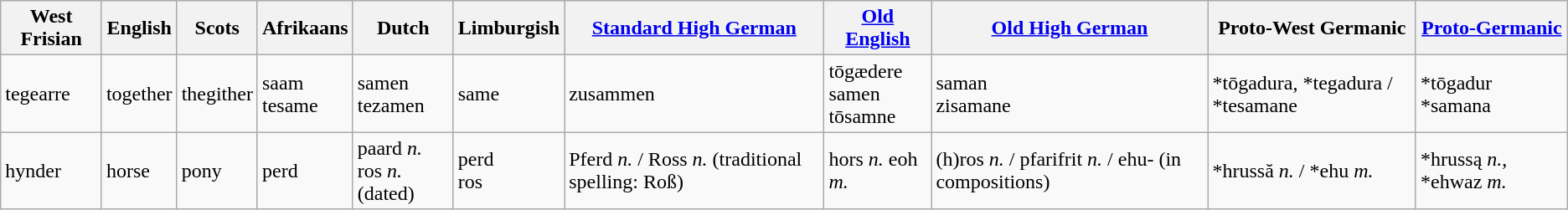<table class="wikitable sortable">
<tr>
<th>West Frisian</th>
<th>English</th>
<th>Scots</th>
<th>Afrikaans</th>
<th>Dutch</th>
<th>Limburgish</th>
<th><a href='#'>Standard High German</a></th>
<th><a href='#'>Old English</a></th>
<th><a href='#'>Old High German</a></th>
<th>Proto-West Germanic</th>
<th><a href='#'>Proto-Germanic</a></th>
</tr>
<tr>
<td>tegearre</td>
<td>together</td>
<td>thegither</td>
<td>saam <br> tesame</td>
<td>samen <br> tezamen</td>
<td>same</td>
<td>zusammen</td>
<td>tōgædere <br> samen <br> tōsamne</td>
<td>saman <br> zisamane</td>
<td>*tōgadura, *tegadura / *tesamane</td>
<td>*tōgadur <br> *samana</td>
</tr>
<tr>
<td>hynder</td>
<td>horse</td>
<td>pony</td>
<td>perd</td>
<td>paard  <em>n.</em> <br> ros  <em>n.</em> (dated)</td>
<td>perd <br> ros</td>
<td>Pferd <em>n.</em> /  Ross <em>n.</em> (traditional spelling: Roß)</td>
<td>hors <em>n.</em> eoh <em>m.</em></td>
<td>(h)ros <em>n.</em> / pfarifrit <em>n.</em> / ehu- (in compositions)</td>
<td>*hrussă <em>n.</em> / *ehu <em>m.</em></td>
<td>*hrussą <em>n.</em>, *ehwaz <em>m.</em></td>
</tr>
</table>
